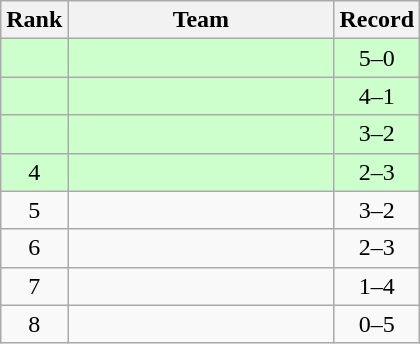<table class=wikitable style="text-align:center;">
<tr>
<th>Rank</th>
<th width=170>Team</th>
<th>Record</th>
</tr>
<tr bgcolor=ccffcc>
<td></td>
<td align=left></td>
<td>5–0</td>
</tr>
<tr bgcolor=ccffcc>
<td></td>
<td align=left></td>
<td>4–1</td>
</tr>
<tr bgcolor=ccffcc>
<td></td>
<td align=left></td>
<td>3–2</td>
</tr>
<tr bgcolor=ccffcc>
<td>4</td>
<td align=left></td>
<td>2–3</td>
</tr>
<tr>
<td>5</td>
<td align=left></td>
<td>3–2</td>
</tr>
<tr>
<td>6</td>
<td align=left></td>
<td>2–3</td>
</tr>
<tr>
<td>7</td>
<td align=left></td>
<td>1–4</td>
</tr>
<tr>
<td>8</td>
<td align=left></td>
<td>0–5</td>
</tr>
</table>
